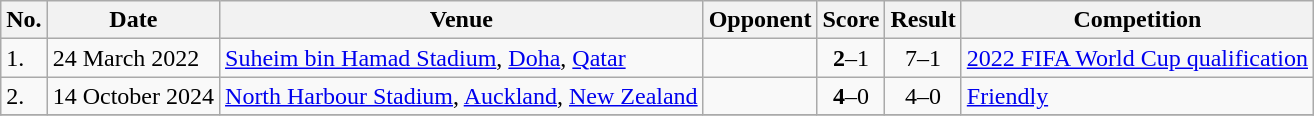<table class="wikitable">
<tr>
<th>No.</th>
<th>Date</th>
<th>Venue</th>
<th>Opponent</th>
<th>Score</th>
<th>Result</th>
<th>Competition</th>
</tr>
<tr>
<td>1.</td>
<td>24 March 2022</td>
<td><a href='#'>Suheim bin Hamad Stadium</a>, <a href='#'>Doha</a>, <a href='#'>Qatar</a></td>
<td></td>
<td align=center><strong>2</strong>–1</td>
<td align=center>7–1</td>
<td><a href='#'>2022 FIFA World Cup qualification</a></td>
</tr>
<tr>
<td>2.</td>
<td>14 October 2024</td>
<td><a href='#'>North Harbour Stadium</a>, <a href='#'>Auckland</a>, <a href='#'>New Zealand</a></td>
<td></td>
<td align=center><strong>4</strong>–0</td>
<td align=center>4–0</td>
<td><a href='#'>Friendly</a></td>
</tr>
<tr>
</tr>
</table>
